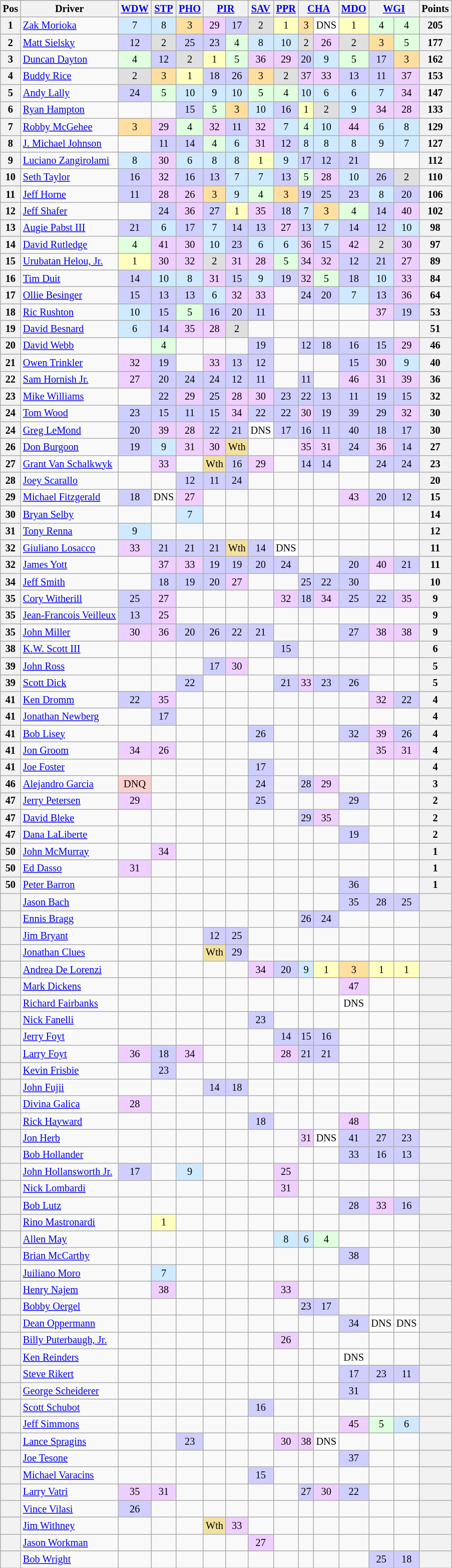<table class="wikitable" style="font-size:85%; text-align:center">
<tr valign="top">
<th valign="middle">Pos</th>
<th valign="middle">Driver</th>
<th><a href='#'>WDW</a></th>
<th><a href='#'>STP</a></th>
<th><a href='#'>PHO</a></th>
<th colspan=2><a href='#'>PIR</a></th>
<th><a href='#'>SAV</a></th>
<th><a href='#'>PPR</a></th>
<th colspan=2><a href='#'>CHA</a></th>
<th><a href='#'>MDO</a></th>
<th colspan=2><a href='#'>WGI</a></th>
<th valign="middle">Points</th>
</tr>
<tr>
<th>1</th>
<td align="left"> <a href='#'>Zak Morioka</a></td>
<td style="background:#CFEAFF;">7</td>
<td style="background:#CFEAFF;">8</td>
<td style="background:#FFDF9F;">3</td>
<td style="background:#EFCFFF;">29</td>
<td style="background:#CFCFFF;">17</td>
<td style="background:#DFDFDF;">2</td>
<td style="background:#FFFFBF;">1</td>
<td style="background:#FFDF9F;">3</td>
<td style="background:#FFFFFF;">DNS</td>
<td style="background:#FFFFBF;">1</td>
<td style="background:#DFFFDF;">4</td>
<td style="background:#DFFFDF;">4</td>
<th>205</th>
</tr>
<tr>
<th>2</th>
<td align="left"> <a href='#'>Matt Sielsky</a></td>
<td style="background:#CFCFFF;">12</td>
<td style="background:#DFDFDF;">2</td>
<td style="background:#CFCFFF;">25</td>
<td style="background:#CFCFFF;">23</td>
<td style="background:#DFFFDF;">4</td>
<td style="background:#CFEAFF;">8</td>
<td style="background:#CFEAFF;">10</td>
<td style="background:#DFDFDF;">2</td>
<td style="background:#EFCFFF;">26</td>
<td style="background:#DFDFDF;">2</td>
<td style="background:#FFDF9F;">3</td>
<td style="background:#DFFFDF;">5</td>
<th>177</th>
</tr>
<tr>
<th>3</th>
<td align="left"> <a href='#'>Duncan Dayton</a></td>
<td style="background:#DFFFDF;">4</td>
<td style="background:#CFCFFF;">12</td>
<td style="background:#DFDFDF;">2</td>
<td style="background:#FFFFBF;">1</td>
<td style="background:#DFFFDF;">5</td>
<td style="background:#EFCFFF;">36</td>
<td style="background:#EFCFFF;">29</td>
<td style="background:#CFCFFF;">20</td>
<td style="background:#CFEAFF;">9</td>
<td style="background:#DFFFDF;">5</td>
<td style="background:#CFCFFF;">17</td>
<td style="background:#FFDF9F;">3</td>
<th>162</th>
</tr>
<tr>
<th>4</th>
<td align="left"> <a href='#'>Buddy Rice</a></td>
<td style="background:#DFDFDF;">2</td>
<td style="background:#FFDF9F;">3</td>
<td style="background:#FFFFBF;">1</td>
<td style="background:#CFCFFF;">18</td>
<td style="background:#CFCFFF;">26</td>
<td style="background:#FFDF9F;">3</td>
<td style="background:#DFDFDF;">2</td>
<td style="background:#EFCFFF;">37</td>
<td style="background:#EFCFFF;">33</td>
<td style="background:#CFCFFF;">13</td>
<td style="background:#CFCFFF;">11</td>
<td style="background:#EFCFFF;">37</td>
<th>153</th>
</tr>
<tr>
<th>5</th>
<td align="left"> <a href='#'>Andy Lally</a></td>
<td style="background:#CFCFFF;">24</td>
<td style="background:#DFFFDF;">5</td>
<td style="background:#CFEAFF;">10</td>
<td style="background:#CFEAFF;">9</td>
<td style="background:#CFEAFF;">10</td>
<td style="background:#DFFFDF;">5</td>
<td style="background:#DFFFDF;">4</td>
<td style="background:#CFEAFF;">10</td>
<td style="background:#CFEAFF;">6</td>
<td style="background:#CFEAFF;">6</td>
<td style="background:#CFEAFF;">7</td>
<td style="background:#EFCFFF;">34</td>
<th>147</th>
</tr>
<tr>
<th>6</th>
<td align="left"> <a href='#'>Ryan Hampton</a></td>
<td></td>
<td></td>
<td style="background:#CFCFFF;">15</td>
<td style="background:#DFFFDF;">5</td>
<td style="background:#FFDF9F;">3</td>
<td style="background:#CFEAFF;">10</td>
<td style="background:#CFCFFF;">16</td>
<td style="background:#FFFFBF;">1</td>
<td style="background:#DFDFDF;">2</td>
<td style="background:#CFEAFF;">9</td>
<td style="background:#EFCFFF;">34</td>
<td style="background:#EFCFFF;">28</td>
<th>133</th>
</tr>
<tr>
<th>7</th>
<td align="left"> <a href='#'>Robby McGehee</a></td>
<td style="background:#FFDF9F;">3</td>
<td style="background:#EFCFFF;">29</td>
<td style="background:#DFFFDF;">4</td>
<td style="background:#EFCFFF;">32</td>
<td style="background:#CFCFFF;">11</td>
<td style="background:#EFCFFF;">32</td>
<td style="background:#CFEAFF;">7</td>
<td style="background:#DFFFDF;">4</td>
<td style="background:#CFEAFF;">10</td>
<td style="background:#EFCFFF;">44</td>
<td style="background:#CFEAFF;">6</td>
<td style="background:#CFEAFF;">8</td>
<th>129</th>
</tr>
<tr>
<th>8</th>
<td align="left"> <a href='#'>J. Michael Johnson</a></td>
<td></td>
<td style="background:#CFCFFF;">11</td>
<td style="background:#CFCFFF;">14</td>
<td style="background:#DFFFDF;">4</td>
<td style="background:#CFEAFF;">6</td>
<td style="background:#EFCFFF;">31</td>
<td style="background:#CFCFFF;">12</td>
<td style="background:#CFEAFF;">8</td>
<td style="background:#CFEAFF;">8</td>
<td style="background:#CFEAFF;">8</td>
<td style="background:#CFEAFF;">9</td>
<td style="background:#CFEAFF;">7</td>
<th>127</th>
</tr>
<tr>
<th>9</th>
<td align="left"> <a href='#'>Luciano Zangirolami</a></td>
<td style="background:#CFEAFF;">8</td>
<td style="background:#EFCFFF;">30</td>
<td style="background:#CFEAFF;">6</td>
<td style="background:#CFEAFF;">8</td>
<td style="background:#CFEAFF;">8</td>
<td style="background:#FFFFBF;">1</td>
<td style="background:#CFEAFF;">9</td>
<td style="background:#CFCFFF;">17</td>
<td style="background:#CFCFFF;">12</td>
<td style="background:#CFCFFF;">21</td>
<td></td>
<td></td>
<th>112</th>
</tr>
<tr>
<th>10</th>
<td align="left"> <a href='#'>Seth Taylor</a></td>
<td style="background:#CFCFFF;">16</td>
<td style="background:#EFCFFF;">32</td>
<td style="background:#CFCFFF;">16</td>
<td style="background:#CFCFFF;">13</td>
<td style="background:#CFEAFF;">7</td>
<td style="background:#CFEAFF;">7</td>
<td style="background:#CFCFFF;">13</td>
<td style="background:#DFFFDF;">5</td>
<td style="background:#EFCFFF;">28</td>
<td style="background:#CFEAFF;">10</td>
<td style="background:#CFCFFF;">26</td>
<td style="background:#DFDFDF;">2</td>
<th>110</th>
</tr>
<tr>
<th>11</th>
<td align="left"> <a href='#'>Jeff Horne</a></td>
<td style="background:#CFCFFF;">11</td>
<td style="background:#EFCFFF;">28</td>
<td style="background:#EFCFFF;">26</td>
<td style="background:#FFDF9F;">3</td>
<td style="background:#CFEAFF;">9</td>
<td style="background:#DFFFDF;">4</td>
<td style="background:#FFDF9F;">3</td>
<td style="background:#CFCFFF;">19</td>
<td style="background:#CFCFFF;">25</td>
<td style="background:#CFCFFF;">23</td>
<td style="background:#CFEAFF;">8</td>
<td style="background:#CFCFFF;">20</td>
<th>106</th>
</tr>
<tr>
<th>12</th>
<td align="left"> <a href='#'>Jeff Shafer</a></td>
<td></td>
<td style="background:#CFCFFF;">24</td>
<td style="background:#EFCFFF;">36</td>
<td style="background:#CFCFFF;">27</td>
<td style="background:#FFFFBF;">1</td>
<td style="background:#EFCFFF;">35</td>
<td style="background:#CFCFFF;">18</td>
<td style="background:#CFEAFF;">7</td>
<td style="background:#FFDF9F;">3</td>
<td style="background:#DFFFDF;">4</td>
<td style="background:#CFCFFF;">14</td>
<td style="background:#EFCFFF;">40</td>
<th>102</th>
</tr>
<tr>
<th>13</th>
<td align="left"> <a href='#'>Augie Pabst III</a></td>
<td style="background:#CFCFFF;">21</td>
<td style="background:#CFEAFF;">6</td>
<td style="background:#CFCFFF;">17</td>
<td style="background:#CFEAFF;">7</td>
<td style="background:#CFCFFF;">14</td>
<td style="background:#CFCFFF;">13</td>
<td style="background:#EFCFFF;">27</td>
<td style="background:#CFCFFF;">13</td>
<td style="background:#CFEAFF;">7</td>
<td style="background:#CFCFFF;">14</td>
<td style="background:#CFCFFF;">12</td>
<td style="background:#CFEAFF;">10</td>
<th>98</th>
</tr>
<tr>
<th>14</th>
<td align="left"> <a href='#'>David Rutledge</a></td>
<td style="background:#DFFFDF;">4</td>
<td style="background:#EFCFFF;">41</td>
<td style="background:#EFCFFF;">30</td>
<td style="background:#CFEAFF;">10</td>
<td style="background:#CFCFFF;">23</td>
<td style="background:#CFEAFF;">6</td>
<td style="background:#CFEAFF;">6</td>
<td style="background:#EFCFFF;">36</td>
<td style="background:#CFCFFF;">15</td>
<td style="background:#EFCFFF;">42</td>
<td style="background:#DFDFDF;">2</td>
<td style="background:#EFCFFF;">30</td>
<th>97</th>
</tr>
<tr>
<th>15</th>
<td align="left"> <a href='#'>Urubatan Helou, Jr.</a></td>
<td style="background:#FFFFBF;">1</td>
<td style="background:#EFCFFF;">30</td>
<td style="background:#EFCFFF;">32</td>
<td style="background:#DFDFDF;">2</td>
<td style="background:#EFCFFF;">31</td>
<td style="background:#EFCFFF;">28</td>
<td style="background:#DFFFDF;">5</td>
<td style="background:#EFCFFF;">34</td>
<td style="background:#EFCFFF;">32</td>
<td style="background:#CFCFFF;">12</td>
<td style="background:#CFCFFF;">21</td>
<td style="background:#EFCFFF;">27</td>
<th>89</th>
</tr>
<tr>
<th>16</th>
<td align="left"> <a href='#'>Tim Duit</a></td>
<td style="background:#CFCFFF;">14</td>
<td style="background:#CFEAFF;">10</td>
<td style="background:#CFEAFF;">8</td>
<td style="background:#EFCFFF;">31</td>
<td style="background:#CFCFFF;">15</td>
<td style="background:#CFEAFF;">9</td>
<td style="background:#CFCFFF;">19</td>
<td style="background:#EFCFFF;">32</td>
<td style="background:#DFFFDF;">5</td>
<td style="background:#CFCFFF;">18</td>
<td style="background:#CFEAFF;">10</td>
<td style="background:#EFCFFF;">33</td>
<th>84</th>
</tr>
<tr>
<th>17</th>
<td align="left"> <a href='#'>Ollie Besinger</a></td>
<td style="background:#CFCFFF;">15</td>
<td style="background:#CFCFFF;">13</td>
<td style="background:#CFCFFF;">13</td>
<td style="background:#CFEAFF;">6</td>
<td style="background:#EFCFFF;">32</td>
<td style="background:#EFCFFF;">33</td>
<td></td>
<td style="background:#CFCFFF;">24</td>
<td style="background:#CFCFFF;">20</td>
<td style="background:#CFEAFF;">7</td>
<td style="background:#CFCFFF;">13</td>
<td style="background:#EFCFFF;">36</td>
<th>64</th>
</tr>
<tr>
<th>18</th>
<td align="left"> <a href='#'>Ric Rushton</a></td>
<td style="background:#CFEAFF;">10</td>
<td style="background:#CFCFFF;">15</td>
<td style="background:#DFFFDF;">5</td>
<td style="background:#CFCFFF;">16</td>
<td style="background:#CFCFFF;">20</td>
<td style="background:#CFCFFF;">11</td>
<td></td>
<td></td>
<td></td>
<td></td>
<td style="background:#EFCFFF;">37</td>
<td style="background:#CFCFFF;">19</td>
<th>53</th>
</tr>
<tr>
<th>19</th>
<td align="left"> <a href='#'>David Besnard</a></td>
<td style="background:#CFEAFF;">6</td>
<td style="background:#CFCFFF;">14</td>
<td style="background:#EFCFFF;">35</td>
<td style="background:#EFCFFF;">28</td>
<td style="background:#DFDFDF;">2</td>
<td></td>
<td></td>
<td></td>
<td></td>
<td></td>
<td></td>
<td></td>
<th>51</th>
</tr>
<tr>
<th>20</th>
<td align="left"> <a href='#'>David Webb</a></td>
<td></td>
<td style="background:#DFFFDF;">4</td>
<td></td>
<td></td>
<td></td>
<td style="background:#CFCFFF;">19</td>
<td></td>
<td style="background:#CFCFFF;">12</td>
<td style="background:#CFCFFF;">18</td>
<td style="background:#CFCFFF;">16</td>
<td style="background:#CFCFFF;">15</td>
<td style="background:#EFCFFF;">29</td>
<th>46</th>
</tr>
<tr>
<th>21</th>
<td align="left"> <a href='#'>Owen Trinkler</a></td>
<td style="background:#EFCFFF;">32</td>
<td style="background:#CFCFFF;">19</td>
<td></td>
<td style="background:#EFCFFF;">33</td>
<td style="background:#CFCFFF;">13</td>
<td style="background:#CFCFFF;">12</td>
<td></td>
<td></td>
<td></td>
<td style="background:#CFCFFF;">15</td>
<td style="background:#EFCFFF;">30</td>
<td style="background:#CFEAFF;">9</td>
<th>40</th>
</tr>
<tr>
<th>22</th>
<td align="left"> <a href='#'>Sam Hornish Jr.</a></td>
<td style="background:#EFCFFF;">27</td>
<td style="background:#CFCFFF;">20</td>
<td style="background:#CFCFFF;">24</td>
<td style="background:#CFCFFF;">24</td>
<td style="background:#CFCFFF;">12</td>
<td style="background:#CFCFFF;">11</td>
<td></td>
<td style="background:#CFCFFF;">11</td>
<td></td>
<td style="background:#EFCFFF;">46</td>
<td style="background:#EFCFFF;">31</td>
<td style="background:#EFCFFF;">39</td>
<th>36</th>
</tr>
<tr>
<th>23</th>
<td align="left"> <a href='#'>Mike Williams</a></td>
<td></td>
<td style="background:#CFCFFF;">22</td>
<td style="background:#EFCFFF;">29</td>
<td style="background:#CFCFFF;">25</td>
<td style="background:#EFCFFF;">28</td>
<td style="background:#EFCFFF;">30</td>
<td style="background:#CFCFFF;">23</td>
<td style="background:#CFCFFF;">22</td>
<td style="background:#CFCFFF;">13</td>
<td style="background:#CFCFFF;">11</td>
<td style="background:#CFCFFF;">19</td>
<td style="background:#CFCFFF;">15</td>
<th>32</th>
</tr>
<tr>
<th>24</th>
<td align="left"> <a href='#'>Tom Wood</a></td>
<td style="background:#CFCFFF;">23</td>
<td style="background:#CFCFFF;">15</td>
<td style="background:#CFCFFF;">11</td>
<td style="background:#CFCFFF;">15</td>
<td style="background:#EFCFFF;">34</td>
<td style="background:#CFCFFF;">22</td>
<td style="background:#CFCFFF;">22</td>
<td style="background:#EFCFFF;">30</td>
<td style="background:#CFCFFF;">19</td>
<td style="background:#CFCFFF;">39</td>
<td style="background:#CFCFFF;">29</td>
<td style="background:#EFCFFF;">32</td>
<th>30</th>
</tr>
<tr>
<th>24</th>
<td align="left"> <a href='#'>Greg LeMond</a></td>
<td style="background:#CFCFFF;">20</td>
<td style="background:#EFCFFF;">39</td>
<td style="background:#EFCFFF;">28</td>
<td style="background:#CFCFFF;">22</td>
<td style="background:#CFCFFF;">21</td>
<td style="background:#FFFFFF;">DNS</td>
<td style="background:#CFCFFF;">17</td>
<td style="background:#CFCFFF;">16</td>
<td style="background:#CFCFFF;">11</td>
<td style="background:#CFCFFF;">40</td>
<td style="background:#CFCFFF;">18</td>
<td style="background:#CFCFFF;">17</td>
<th>30</th>
</tr>
<tr>
<th>26</th>
<td align="left"> <a href='#'>Don Burgoon</a></td>
<td style="background:#CFCFFF;">19</td>
<td style="background:#CFEAFF;">9</td>
<td style="background:#EFCFFF;">31</td>
<td style="background:#EFCFFF;">30</td>
<td style="background:#F2E09F;">Wth</td>
<td></td>
<td></td>
<td style="background:#EFCFFF;">35</td>
<td style="background:#EFCFFF;">31</td>
<td style="background:#CFCFFF;">24</td>
<td style="background:#EFCFFF;">36</td>
<td style="background:#CFCFFF;">14</td>
<th>27</th>
</tr>
<tr>
<th>27</th>
<td align="left"> <a href='#'>Grant Van Schalkwyk</a></td>
<td></td>
<td style="background:#EFCFFF;">33</td>
<td></td>
<td style="background:#F2E09F;">Wth</td>
<td style="background:#CFCFFF;">16</td>
<td style="background:#EFCFFF;">29</td>
<td></td>
<td style="background:#CFCFFF;">14</td>
<td style="background:#CFCFFF;">14</td>
<td></td>
<td style="background:#CFCFFF;">24</td>
<td style="background:#CFCFFF;">24</td>
<th>23</th>
</tr>
<tr>
<th>28</th>
<td align="left"> <a href='#'>Joey Scarallo</a></td>
<td></td>
<td></td>
<td style="background:#CFCFFF;">12</td>
<td style="background:#CFCFFF;">11</td>
<td style="background:#CFCFFF;">24</td>
<td></td>
<td></td>
<td></td>
<td></td>
<td></td>
<td></td>
<td></td>
<th>20</th>
</tr>
<tr>
<th>29</th>
<td align="left"> <a href='#'>Michael Fitzgerald</a></td>
<td style="background:#CFCFFF;">18</td>
<td style="background:#FFFFFF;">DNS</td>
<td style="background:#EFCFFF;">27</td>
<td></td>
<td></td>
<td></td>
<td></td>
<td></td>
<td></td>
<td style="background:#EFCFFF;">43</td>
<td style="background:#CFCFFF;">20</td>
<td style="background:#CFCFFF;">12</td>
<th>15</th>
</tr>
<tr>
<th>30</th>
<td align="left"> <a href='#'>Bryan Selby</a></td>
<td></td>
<td></td>
<td style="background:#CFEAFF;">7</td>
<td></td>
<td></td>
<td></td>
<td></td>
<td></td>
<td></td>
<td></td>
<td></td>
<td></td>
<th>14</th>
</tr>
<tr>
<th>31</th>
<td align="left"> <a href='#'>Tony Renna</a></td>
<td style="background:#CFEAFF;">9</td>
<td></td>
<td></td>
<td></td>
<td></td>
<td></td>
<td></td>
<td></td>
<td></td>
<td></td>
<td></td>
<td></td>
<th>12</th>
</tr>
<tr>
<th>32</th>
<td align="left"> <a href='#'>Giuliano Losacco</a></td>
<td style="background:#EFCFFF;">33</td>
<td style="background:#CFCFFF;">21</td>
<td style="background:#CFCFFF;">21</td>
<td style="background:#CFCFFF;">21</td>
<td style="background:#F2E09F;">Wth</td>
<td style="background:#CFCFFF;">14</td>
<td style="background:#FFFFFF;">DNS</td>
<td></td>
<td></td>
<td></td>
<td></td>
<td></td>
<th>11</th>
</tr>
<tr>
<th>32</th>
<td align="left"> <a href='#'>James Yott</a></td>
<td></td>
<td style="background:#EFCFFF;">37</td>
<td style="background:#EFCFFF;">33</td>
<td style="background:#CFCFFF;">19</td>
<td style="background:#CFCFFF;">19</td>
<td style="background:#CFCFFF;">20</td>
<td style="background:#CFCFFF;">24</td>
<td></td>
<td></td>
<td style="background:#CFCFFF;">20</td>
<td style="background:#EFCFFF;">40</td>
<td style="background:#CFCFFF;">21</td>
<th>11</th>
</tr>
<tr>
<th>34</th>
<td align="left"> <a href='#'>Jeff Smith</a></td>
<td></td>
<td style="background:#CFCFFF;">18</td>
<td style="background:#CFCFFF;">19</td>
<td style="background:#CFCFFF;">20</td>
<td style="background:#EFCFFF;">27</td>
<td></td>
<td></td>
<td style="background:#CFCFFF;">25</td>
<td style="background:#CFCFFF;">22</td>
<td style="background:#CFCFFF;">30</td>
<td></td>
<td></td>
<th>10</th>
</tr>
<tr>
<th>35</th>
<td align="left"> <a href='#'>Cory Witherill</a></td>
<td style="background:#CFCFFF;">25</td>
<td style="background:#EFCFFF;">27</td>
<td></td>
<td></td>
<td></td>
<td></td>
<td style="background:#EFCFFF;">32</td>
<td style="background:#CFCFFF;">18</td>
<td style="background:#EFCFFF;">34</td>
<td style="background:#CFCFFF;">25</td>
<td style="background:#CFCFFF;">22</td>
<td style="background:#EFCFFF;">35</td>
<th>9</th>
</tr>
<tr>
<th>35</th>
<td align="left"> <a href='#'>Jean-Francois Veilleux</a></td>
<td style="background:#CFCFFF;">13</td>
<td style="background:#EFCFFF;">25</td>
<td></td>
<td></td>
<td></td>
<td></td>
<td></td>
<td></td>
<td></td>
<td></td>
<td></td>
<td></td>
<th>9</th>
</tr>
<tr>
<th>35</th>
<td align="left"> <a href='#'>John Miller</a></td>
<td style="background:#EFCFFF;">30</td>
<td style="background:#EFCFFF;">36</td>
<td style="background:#CFCFFF;">20</td>
<td style="background:#CFCFFF;">26</td>
<td style="background:#CFCFFF;">22</td>
<td style="background:#CFCFFF;">21</td>
<td></td>
<td></td>
<td></td>
<td style="background:#CFCFFF;">27</td>
<td style="background:#EFCFFF;">38</td>
<td style="background:#EFCFFF;">38</td>
<th>9</th>
</tr>
<tr>
<th>38</th>
<td align="left"> <a href='#'>K.W. Scott III</a></td>
<td></td>
<td></td>
<td></td>
<td></td>
<td></td>
<td></td>
<td style="background:#CFCFFF;">15</td>
<td></td>
<td></td>
<td></td>
<td></td>
<td></td>
<th>6</th>
</tr>
<tr>
<th>39</th>
<td align="left"> <a href='#'>John Ross</a></td>
<td></td>
<td></td>
<td></td>
<td style="background:#CFCFFF;">17</td>
<td style="background:#EFCFFF;">30</td>
<td></td>
<td></td>
<td></td>
<td></td>
<td></td>
<td></td>
<td></td>
<th>5</th>
</tr>
<tr>
<th>39</th>
<td align="left"> <a href='#'>Scott Dick</a></td>
<td></td>
<td></td>
<td style="background:#CFCFFF;">22</td>
<td></td>
<td></td>
<td></td>
<td style="background:#CFCFFF;">21</td>
<td style="background:#EFCFFF;">33</td>
<td style="background:#CFCFFF;">23</td>
<td style="background:#CFCFFF;">26</td>
<td></td>
<td></td>
<th>5</th>
</tr>
<tr>
<th>41</th>
<td align="left"> <a href='#'>Ken Dromm</a></td>
<td style="background:#CFCFFF;">22</td>
<td style="background:#EFCFFF;">35</td>
<td></td>
<td></td>
<td></td>
<td></td>
<td></td>
<td></td>
<td></td>
<td></td>
<td style="background:#EFCFFF;">32</td>
<td style="background:#CFCFFF;">22</td>
<th>4</th>
</tr>
<tr>
<th>41</th>
<td align="left"> <a href='#'>Jonathan Newberg</a></td>
<td></td>
<td style="background:#CFCFFF;">17</td>
<td></td>
<td></td>
<td></td>
<td></td>
<td></td>
<td></td>
<td></td>
<td></td>
<td></td>
<td></td>
<th>4</th>
</tr>
<tr>
<th>41</th>
<td align="left"> <a href='#'>Bob Lisey</a></td>
<td></td>
<td></td>
<td></td>
<td></td>
<td></td>
<td style="background:#CFCFFF;">26</td>
<td></td>
<td></td>
<td></td>
<td style="background:#CFCFFF;">32</td>
<td style="background:#EFCFFF;">39</td>
<td style="background:#CFCFFF;">26</td>
<th>4</th>
</tr>
<tr>
<th>41</th>
<td align="left"> <a href='#'>Jon Groom</a></td>
<td style="background:#EFCFFF;">34</td>
<td style="background:#EFCFFF;">26</td>
<td></td>
<td></td>
<td></td>
<td></td>
<td></td>
<td></td>
<td></td>
<td></td>
<td style="background:#EFCFFF;">35</td>
<td style="background:#EFCFFF;">31</td>
<th>4</th>
</tr>
<tr>
<th>41</th>
<td align="left"> <a href='#'>Joe Foster</a></td>
<td></td>
<td></td>
<td></td>
<td></td>
<td></td>
<td style="background:#CFCFFF;">17</td>
<td></td>
<td></td>
<td></td>
<td></td>
<td></td>
<td></td>
<th>4</th>
</tr>
<tr>
<th>46</th>
<td align="left"> <a href='#'>Alejandro Garcia</a></td>
<td style="background:#FFCFCF;">DNQ</td>
<td></td>
<td></td>
<td></td>
<td></td>
<td style="background:#CFCFFF;">24</td>
<td></td>
<td style="background:#CFCFFF;">28</td>
<td style="background:#EFCFFF;">29</td>
<td></td>
<td></td>
<td></td>
<th>3</th>
</tr>
<tr>
<th>47</th>
<td align="left"> <a href='#'>Jerry Petersen</a></td>
<td style="background:#EFCFFF;">29</td>
<td></td>
<td></td>
<td></td>
<td></td>
<td style="background:#CFCFFF;">25</td>
<td></td>
<td></td>
<td></td>
<td style="background:#CFCFFF;">29</td>
<td></td>
<td></td>
<th>2</th>
</tr>
<tr>
<th>47</th>
<td align="left"> <a href='#'>David Bleke</a></td>
<td></td>
<td></td>
<td></td>
<td></td>
<td></td>
<td></td>
<td></td>
<td style="background:#CFCFFF;">29</td>
<td style="background:#EFCFFF;">35</td>
<td></td>
<td></td>
<td></td>
<th>2</th>
</tr>
<tr>
<th>47</th>
<td align="left"> <a href='#'>Dana LaLiberte</a></td>
<td></td>
<td></td>
<td></td>
<td></td>
<td></td>
<td></td>
<td></td>
<td></td>
<td></td>
<td style="background:#CFCFFF;">19</td>
<td></td>
<td></td>
<th>2</th>
</tr>
<tr>
<th>50</th>
<td align="left"> <a href='#'>John McMurray</a></td>
<td></td>
<td style="background:#EFCFFF;">34</td>
<td></td>
<td></td>
<td></td>
<td></td>
<td></td>
<td></td>
<td></td>
<td></td>
<td></td>
<td></td>
<th>1</th>
</tr>
<tr>
<th>50</th>
<td align="left"> <a href='#'>Ed Dasso</a></td>
<td style="background:#EFCFFF;">31</td>
<td></td>
<td></td>
<td></td>
<td></td>
<td></td>
<td></td>
<td></td>
<td></td>
<td></td>
<td></td>
<td></td>
<th>1</th>
</tr>
<tr>
<th>50</th>
<td align="left"> <a href='#'>Peter Barron</a></td>
<td></td>
<td></td>
<td></td>
<td></td>
<td></td>
<td></td>
<td></td>
<td></td>
<td></td>
<td style="background:#CFCFFF;">36</td>
<td></td>
<td></td>
<th>1</th>
</tr>
<tr>
<th></th>
<td align="left"> <a href='#'>Jason Bach</a></td>
<td></td>
<td></td>
<td></td>
<td></td>
<td></td>
<td></td>
<td></td>
<td></td>
<td></td>
<td style="background:#CFCFFF;">35</td>
<td style="background:#CFCFFF;">28</td>
<td style="background:#CFCFFF;">25</td>
<th></th>
</tr>
<tr>
<th></th>
<td align="left"> <a href='#'>Ennis Bragg</a></td>
<td></td>
<td></td>
<td></td>
<td></td>
<td></td>
<td></td>
<td></td>
<td style="background:#CFCFFF;">26</td>
<td style="background:#CFCFFF;">24</td>
<td></td>
<td></td>
<td></td>
<th></th>
</tr>
<tr>
<th></th>
<td align="left"> <a href='#'>Jim Bryant</a></td>
<td></td>
<td></td>
<td></td>
<td style="background:#CFCFFF;">12</td>
<td style="background:#CFCFFF;">25</td>
<td></td>
<td></td>
<td></td>
<td></td>
<td></td>
<td></td>
<td></td>
<th></th>
</tr>
<tr>
<th></th>
<td align="left"> <a href='#'>Jonathan Clues</a></td>
<td></td>
<td></td>
<td></td>
<td style="background:#F2E09F;">Wth</td>
<td style="background:#CFCFFF;">29</td>
<td></td>
<td></td>
<td></td>
<td></td>
<td></td>
<td></td>
<td></td>
<th></th>
</tr>
<tr>
<th></th>
<td align="left"> <a href='#'>Andrea De Lorenzi</a></td>
<td></td>
<td></td>
<td></td>
<td></td>
<td></td>
<td style="background:#EFCFFF;">34</td>
<td style="background:#CFCFFF;">20</td>
<td style="background:#CFEAFF;">9</td>
<td style="background:#FFFFBF;">1</td>
<td style="background:#FFDF9F;">3</td>
<td style="background:#FFFFBF;">1</td>
<td style="background:#FFFFBF;">1</td>
<th></th>
</tr>
<tr>
<th></th>
<td align="left"> <a href='#'>Mark Dickens</a></td>
<td></td>
<td></td>
<td></td>
<td></td>
<td></td>
<td></td>
<td></td>
<td></td>
<td></td>
<td style="background:#EFCFFF;">47</td>
<td></td>
<td></td>
<th></th>
</tr>
<tr>
<th></th>
<td align="left"> <a href='#'>Richard Fairbanks</a></td>
<td></td>
<td></td>
<td></td>
<td></td>
<td></td>
<td></td>
<td></td>
<td></td>
<td></td>
<td style="background:#FFFFFF;">DNS</td>
<td></td>
<td></td>
<th></th>
</tr>
<tr>
<th></th>
<td align="left"> <a href='#'>Nick Fanelli</a></td>
<td></td>
<td></td>
<td></td>
<td></td>
<td></td>
<td style="background:#CFCFFF;">23</td>
<td></td>
<td></td>
<td></td>
<td></td>
<td></td>
<td></td>
<th></th>
</tr>
<tr>
<th></th>
<td align="left"> <a href='#'>Jerry Foyt</a></td>
<td></td>
<td></td>
<td></td>
<td></td>
<td></td>
<td></td>
<td style="background:#CFCFFF;">14</td>
<td style="background:#CFCFFF;">15</td>
<td style="background:#CFCFFF;">16</td>
<td></td>
<td></td>
<td></td>
<th></th>
</tr>
<tr>
<th></th>
<td align="left"> <a href='#'>Larry Foyt</a></td>
<td style="background:#EFCFFF;">36</td>
<td style="background:#CFCFFF;">18</td>
<td style="background:#EFCFFF;">34</td>
<td></td>
<td></td>
<td></td>
<td style="background:#EFCFFF;">28</td>
<td style="background:#CFCFFF;">21</td>
<td style="background:#CFCFFF;">21</td>
<td></td>
<td></td>
<td></td>
<th></th>
</tr>
<tr>
<th></th>
<td align="left"> <a href='#'>Kevin Frisbie</a></td>
<td></td>
<td style="background:#CFCFFF;">23</td>
<td></td>
<td></td>
<td></td>
<td></td>
<td></td>
<td></td>
<td></td>
<td></td>
<td></td>
<td></td>
<th></th>
</tr>
<tr>
<th></th>
<td align="left"> <a href='#'>John Fujii</a></td>
<td></td>
<td></td>
<td></td>
<td style="background:#CFCFFF;">14</td>
<td style="background:#CFCFFF;">18</td>
<td></td>
<td></td>
<td></td>
<td></td>
<td></td>
<td></td>
<td></td>
<th></th>
</tr>
<tr>
<th></th>
<td align="left"> <a href='#'>Divina Galica</a></td>
<td style="background:#EFCFFF;">28</td>
<td></td>
<td></td>
<td></td>
<td></td>
<td></td>
<td></td>
<td></td>
<td></td>
<td></td>
<td></td>
<td></td>
<th></th>
</tr>
<tr>
<th></th>
<td align="left"> <a href='#'>Rick Hayward</a></td>
<td></td>
<td></td>
<td></td>
<td></td>
<td></td>
<td style="background:#CFCFFF;">18</td>
<td></td>
<td></td>
<td></td>
<td style="background:#EFCFFF;">48</td>
<td></td>
<td></td>
<th></th>
</tr>
<tr>
<th></th>
<td align="left"> <a href='#'>Jon Herb</a></td>
<td></td>
<td></td>
<td></td>
<td></td>
<td></td>
<td></td>
<td></td>
<td style="background:#EFCFFF;">31</td>
<td style="background:#FFFFFF;">DNS</td>
<td style="background:#CFCFFF;">41</td>
<td style="background:#CFCFFF;">27</td>
<td style="background:#CFCFFF;">23</td>
<th></th>
</tr>
<tr>
<th></th>
<td align="left"> <a href='#'>Bob Hollander</a></td>
<td></td>
<td></td>
<td></td>
<td></td>
<td></td>
<td></td>
<td></td>
<td></td>
<td></td>
<td style="background:#CFCFFF;">33</td>
<td style="background:#CFCFFF;">16</td>
<td style="background:#CFCFFF;">13</td>
<th></th>
</tr>
<tr>
<th></th>
<td align="left"> <a href='#'>John Hollansworth Jr.</a></td>
<td style="background:#CFCFFF;">17</td>
<td></td>
<td style="background:#CFEAFF;">9</td>
<td></td>
<td></td>
<td></td>
<td style="background:#EFCFFF;">25</td>
<td></td>
<td></td>
<td></td>
<td></td>
<td></td>
<th></th>
</tr>
<tr>
<th></th>
<td align="left"> <a href='#'>Nick Lombardi</a></td>
<td></td>
<td></td>
<td></td>
<td></td>
<td></td>
<td></td>
<td style="background:#EFCFFF;">31</td>
<td></td>
<td></td>
<td></td>
<td></td>
<td></td>
<th></th>
</tr>
<tr>
<th></th>
<td align="left"> <a href='#'>Bob Lutz</a></td>
<td></td>
<td></td>
<td></td>
<td></td>
<td></td>
<td></td>
<td></td>
<td></td>
<td></td>
<td style="background:#CFCFFF;">28</td>
<td style="background:#EFCFFF;">33</td>
<td style="background:#CFCFFF;">16</td>
<th></th>
</tr>
<tr>
<th></th>
<td align="left"> <a href='#'>Rino Mastronardi</a></td>
<td></td>
<td style="background:#FFFFBF;">1</td>
<td></td>
<td></td>
<td></td>
<td></td>
<td></td>
<td></td>
<td></td>
<td></td>
<td></td>
<td></td>
<th></th>
</tr>
<tr>
<th></th>
<td align="left"> <a href='#'>Allen May</a></td>
<td></td>
<td></td>
<td></td>
<td></td>
<td></td>
<td></td>
<td style="background:#CFEAFF;">8</td>
<td style="background:#CFEAFF;">6</td>
<td style="background:#DFFFDF;">4</td>
<td></td>
<td></td>
<td></td>
<th></th>
</tr>
<tr>
<th></th>
<td align="left"> <a href='#'>Brian McCarthy</a></td>
<td></td>
<td></td>
<td></td>
<td></td>
<td></td>
<td></td>
<td></td>
<td></td>
<td></td>
<td style="background:#CFCFFF;">38</td>
<td></td>
<td></td>
<th></th>
</tr>
<tr>
<th></th>
<td align="left"> <a href='#'>Juiliano Moro</a></td>
<td></td>
<td style="background:#CFEAFF;">7</td>
<td></td>
<td></td>
<td></td>
<td></td>
<td></td>
<td></td>
<td></td>
<td></td>
<td></td>
<td></td>
<th></th>
</tr>
<tr>
<th></th>
<td align="left"> <a href='#'>Henry Najem</a></td>
<td></td>
<td style="background:#EFCFFF;">38</td>
<td></td>
<td></td>
<td></td>
<td></td>
<td style="background:#EFCFFF;">33</td>
<td></td>
<td></td>
<td></td>
<td></td>
<td></td>
<th></th>
</tr>
<tr>
<th></th>
<td align="left"> <a href='#'>Bobby Oergel</a></td>
<td></td>
<td></td>
<td></td>
<td></td>
<td></td>
<td></td>
<td></td>
<td style="background:#CFCFFF;">23</td>
<td style="background:#CFCFFF;">17</td>
<td></td>
<td></td>
<td></td>
<th></th>
</tr>
<tr>
<th></th>
<td align="left"> <a href='#'>Dean Oppermann</a></td>
<td></td>
<td></td>
<td></td>
<td></td>
<td></td>
<td></td>
<td></td>
<td></td>
<td></td>
<td style="background:#CFCFFF;">34</td>
<td style="background:#FFFFFF;">DNS</td>
<td style="background:#FFFFFF;">DNS</td>
<th></th>
</tr>
<tr>
<th></th>
<td align="left"> <a href='#'>Billy Puterbaugh, Jr.</a></td>
<td></td>
<td></td>
<td></td>
<td></td>
<td></td>
<td></td>
<td style="background:#EFCFFF;">26</td>
<td></td>
<td></td>
<td></td>
<td></td>
<td></td>
<th></th>
</tr>
<tr>
<th></th>
<td align="left"> <a href='#'>Ken Reinders</a></td>
<td></td>
<td></td>
<td></td>
<td></td>
<td></td>
<td></td>
<td></td>
<td></td>
<td></td>
<td style="background:#FFFFFF;">DNS</td>
<td></td>
<td></td>
<th></th>
</tr>
<tr>
<th></th>
<td align="left"> <a href='#'>Steve Rikert</a></td>
<td></td>
<td></td>
<td></td>
<td></td>
<td></td>
<td></td>
<td></td>
<td></td>
<td></td>
<td style="background:#CFCFFF;">17</td>
<td style="background:#CFCFFF;">23</td>
<td style="background:#CFCFFF;">11</td>
<th></th>
</tr>
<tr>
<th></th>
<td align="left"> <a href='#'>George Scheiderer</a></td>
<td></td>
<td></td>
<td></td>
<td></td>
<td></td>
<td></td>
<td></td>
<td></td>
<td></td>
<td style="background:#CFCFFF;">31</td>
<td></td>
<td></td>
<th></th>
</tr>
<tr>
<th></th>
<td align="left"> <a href='#'>Scott Schubot</a></td>
<td></td>
<td></td>
<td></td>
<td></td>
<td></td>
<td style="background:#CFCFFF;">16</td>
<td></td>
<td></td>
<td></td>
<td></td>
<td></td>
<td></td>
<th></th>
</tr>
<tr>
<th></th>
<td align="left"> <a href='#'>Jeff Simmons</a></td>
<td></td>
<td></td>
<td></td>
<td></td>
<td></td>
<td></td>
<td></td>
<td></td>
<td></td>
<td style="background:#EFCFFF;">45</td>
<td style="background:#DFFFDF;">5</td>
<td style="background:#CFEAFF;">6</td>
<th></th>
</tr>
<tr>
<th></th>
<td align="left"> <a href='#'>Lance Spragins</a></td>
<td></td>
<td></td>
<td style="background:#CFCFFF;">23</td>
<td></td>
<td></td>
<td></td>
<td style="background:#EFCFFF;">30</td>
<td style="background:#EFCFFF;">38</td>
<td style="background:#FFFFFF;">DNS</td>
<td></td>
<td></td>
<td></td>
<th></th>
</tr>
<tr>
<th></th>
<td align="left"> <a href='#'>Joe Tesone</a></td>
<td></td>
<td></td>
<td></td>
<td></td>
<td></td>
<td></td>
<td></td>
<td></td>
<td></td>
<td style="background:#CFCFFF;">37</td>
<td></td>
<td></td>
<th></th>
</tr>
<tr>
<th></th>
<td align="left"> <a href='#'>Michael Varacins</a></td>
<td></td>
<td></td>
<td></td>
<td></td>
<td></td>
<td style="background:#CFCFFF;">15</td>
<td></td>
<td></td>
<td></td>
<td></td>
<td></td>
<td></td>
<th></th>
</tr>
<tr>
<th></th>
<td align="left"> <a href='#'>Larry Vatri</a></td>
<td style="background:#EFCFFF;">35</td>
<td style="background:#EFCFFF;">31</td>
<td></td>
<td></td>
<td></td>
<td></td>
<td></td>
<td style="background:#CFCFFF;">27</td>
<td style="background:#EFCFFF;">30</td>
<td style="background:#CFCFFF;">22</td>
<td></td>
<td></td>
<th></th>
</tr>
<tr>
<th></th>
<td align="left"> <a href='#'>Vince Vilasi</a></td>
<td style="background:#CFCFFF;">26</td>
<td></td>
<td></td>
<td></td>
<td></td>
<td></td>
<td></td>
<td></td>
<td></td>
<td></td>
<td></td>
<td></td>
<th></th>
</tr>
<tr>
<th></th>
<td align="left"> <a href='#'>Jim Withney</a></td>
<td></td>
<td></td>
<td></td>
<td style="background:#F2E09F;">Wth</td>
<td style="background:#EFCFFF;">33</td>
<td></td>
<td></td>
<td></td>
<td></td>
<td></td>
<td></td>
<td></td>
<th></th>
</tr>
<tr>
<th></th>
<td align="left"> <a href='#'>Jason Workman</a></td>
<td></td>
<td></td>
<td></td>
<td></td>
<td></td>
<td style="background:#EFCFFF;">27</td>
<td></td>
<td></td>
<td></td>
<td></td>
<td></td>
<td></td>
<th></th>
</tr>
<tr>
<th></th>
<td align="left"> <a href='#'>Bob Wright</a></td>
<td></td>
<td></td>
<td></td>
<td></td>
<td></td>
<td></td>
<td></td>
<td></td>
<td></td>
<td></td>
<td style="background:#CFCFFF;">25</td>
<td style="background:#CFCFFF;">18</td>
<th></th>
</tr>
</table>
